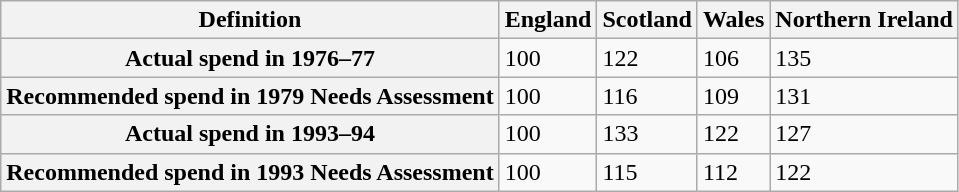<table class="wikitable">
<tr>
<th>Definition</th>
<th>England</th>
<th>Scotland</th>
<th>Wales</th>
<th>Northern Ireland</th>
</tr>
<tr>
<th>Actual spend in 1976–77</th>
<td>100</td>
<td>122</td>
<td>106</td>
<td>135</td>
</tr>
<tr>
<th>Recommended spend in 1979 Needs Assessment</th>
<td>100</td>
<td>116</td>
<td>109</td>
<td>131</td>
</tr>
<tr>
<th>Actual spend in 1993–94</th>
<td>100</td>
<td>133</td>
<td>122</td>
<td>127</td>
</tr>
<tr>
<th>Recommended spend in 1993 Needs Assessment</th>
<td>100</td>
<td>115</td>
<td>112</td>
<td>122</td>
</tr>
</table>
